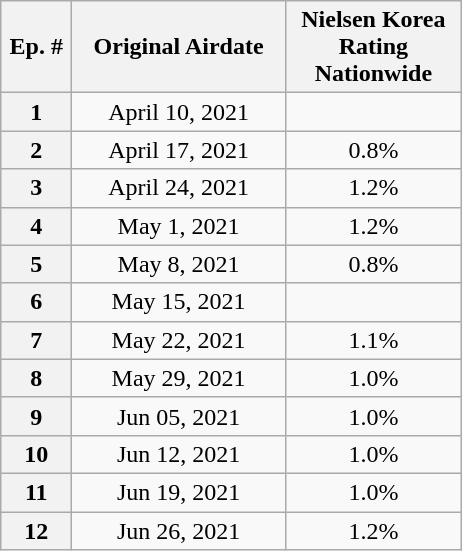<table class="wikitable" style="text-align:center">
<tr>
<th rowspan=1 style="width:40px">Ep. #</th>
<th style="width:135px">Original Airdate</th>
<th width="110">Nielsen Korea Rating Nationwide</th>
</tr>
<tr>
<th>1</th>
<td>April 10, 2021</td>
<td></td>
</tr>
<tr>
<th>2</th>
<td>April 17, 2021</td>
<td>0.8%</td>
</tr>
<tr>
<th>3</th>
<td>April 24, 2021</td>
<td>1.2%</td>
</tr>
<tr>
<th>4</th>
<td>May 1, 2021</td>
<td>1.2%</td>
</tr>
<tr>
<th>5</th>
<td>May 8, 2021</td>
<td>0.8%</td>
</tr>
<tr>
<th>6</th>
<td>May 15, 2021</td>
<td></td>
</tr>
<tr>
<th>7</th>
<td>May 22, 2021</td>
<td>1.1%</td>
</tr>
<tr>
<th>8</th>
<td>May 29, 2021</td>
<td>1.0%</td>
</tr>
<tr>
<th>9</th>
<td>Jun 05, 2021</td>
<td>1.0%</td>
</tr>
<tr>
<th>10</th>
<td>Jun 12, 2021</td>
<td>1.0%</td>
</tr>
<tr>
<th>11</th>
<td>Jun 19, 2021</td>
<td>1.0%</td>
</tr>
<tr>
<th>12</th>
<td>Jun 26, 2021</td>
<td>1.2%</td>
</tr>
</table>
